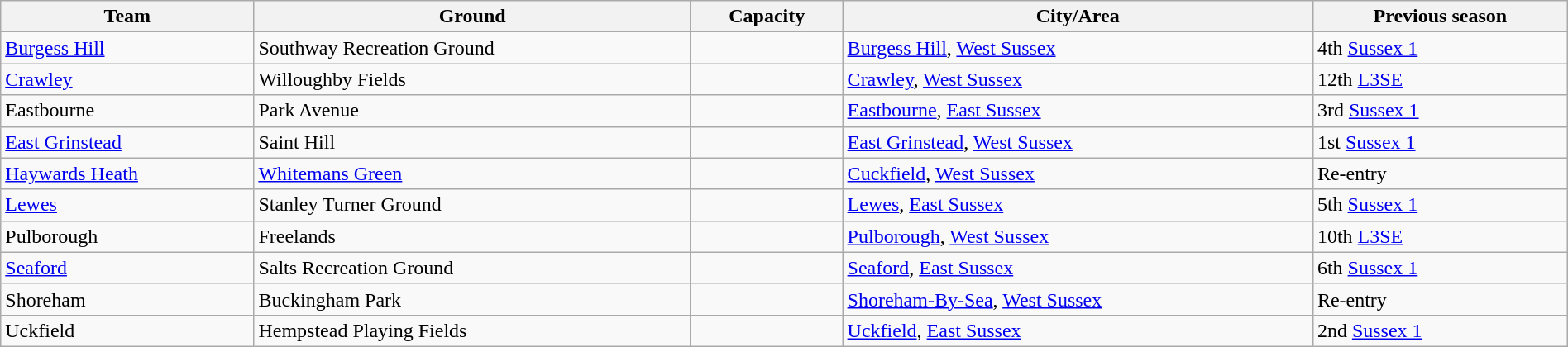<table class="wikitable sortable" width=100%>
<tr>
<th>Team</th>
<th>Ground</th>
<th>Capacity</th>
<th>City/Area</th>
<th>Previous season</th>
</tr>
<tr>
<td><a href='#'>Burgess Hill</a></td>
<td>Southway Recreation Ground</td>
<td></td>
<td><a href='#'>Burgess Hill</a>, <a href='#'>West Sussex</a></td>
<td>4th <a href='#'>Sussex 1</a></td>
</tr>
<tr>
<td><a href='#'>Crawley</a></td>
<td>Willoughby Fields</td>
<td></td>
<td><a href='#'>Crawley</a>, <a href='#'>West Sussex</a></td>
<td>12th <a href='#'>L3SE</a></td>
</tr>
<tr>
<td>Eastbourne</td>
<td>Park Avenue</td>
<td></td>
<td><a href='#'>Eastbourne</a>, <a href='#'>East Sussex</a></td>
<td>3rd <a href='#'>Sussex 1</a></td>
</tr>
<tr>
<td><a href='#'>East Grinstead</a></td>
<td>Saint Hill</td>
<td></td>
<td><a href='#'>East Grinstead</a>, <a href='#'>West Sussex</a></td>
<td>1st <a href='#'>Sussex 1</a></td>
</tr>
<tr>
<td><a href='#'>Haywards Heath</a></td>
<td><a href='#'>Whitemans Green</a></td>
<td></td>
<td><a href='#'>Cuckfield</a>, <a href='#'>West Sussex</a></td>
<td>Re-entry</td>
</tr>
<tr>
<td><a href='#'>Lewes</a></td>
<td>Stanley Turner Ground</td>
<td></td>
<td><a href='#'>Lewes</a>, <a href='#'>East Sussex</a></td>
<td>5th <a href='#'>Sussex 1</a></td>
</tr>
<tr>
<td>Pulborough</td>
<td>Freelands</td>
<td></td>
<td><a href='#'>Pulborough</a>, <a href='#'>West Sussex</a></td>
<td>10th <a href='#'>L3SE</a></td>
</tr>
<tr>
<td><a href='#'>Seaford</a></td>
<td>Salts Recreation Ground</td>
<td></td>
<td><a href='#'>Seaford</a>, <a href='#'>East Sussex</a></td>
<td>6th <a href='#'>Sussex 1</a></td>
</tr>
<tr>
<td>Shoreham</td>
<td>Buckingham Park</td>
<td></td>
<td><a href='#'>Shoreham-By-Sea</a>, <a href='#'>West Sussex</a></td>
<td>Re-entry</td>
</tr>
<tr>
<td>Uckfield</td>
<td>Hempstead Playing Fields</td>
<td></td>
<td><a href='#'>Uckfield</a>, <a href='#'>East Sussex</a></td>
<td>2nd <a href='#'>Sussex 1</a></td>
</tr>
</table>
